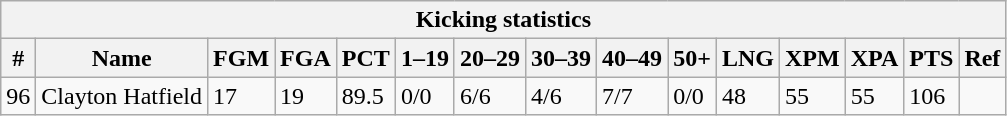<table class="wikitable sortable collapsible collapsed">
<tr>
<th colspan="15">Kicking statistics</th>
</tr>
<tr>
<th>#</th>
<th>Name</th>
<th>FGM</th>
<th>FGA</th>
<th>PCT</th>
<th>1–19</th>
<th>20–29</th>
<th>30–39</th>
<th>40–49</th>
<th>50+</th>
<th>LNG</th>
<th>XPM</th>
<th>XPA</th>
<th>PTS</th>
<th>Ref</th>
</tr>
<tr>
<td>96</td>
<td>Clayton Hatfield</td>
<td>17</td>
<td>19</td>
<td>89.5</td>
<td>0/0</td>
<td>6/6</td>
<td>4/6</td>
<td>7/7</td>
<td>0/0</td>
<td>48</td>
<td>55</td>
<td>55</td>
<td>106</td>
<td></td>
</tr>
</table>
